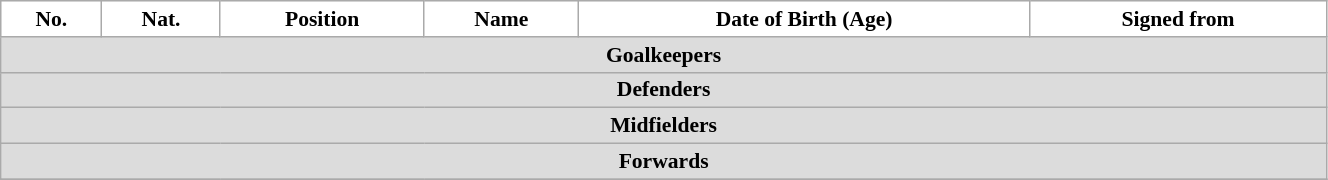<table class="wikitable" style="text-align:center; font-size:90%; width:70%">
<tr>
<th style="background:white; color:black; text-align:center;">No.</th>
<th style="background:white; color:black; text-align:center;">Nat.</th>
<th style="background:white; color:black; text-align:center;">Position</th>
<th style="background:white; color:black; text-align:center;">Name</th>
<th style="background:white; color:black; text-align:center;">Date of Birth (Age)</th>
<th style="background:white; color:black; text-align:center;">Signed from</th>
</tr>
<tr>
<th colspan=10 style="background:#DCDCDC; text-align:center;">Goalkeepers</th>
</tr>
<tr>
<th colspan=10 style="background:#DCDCDC; text-align:center;">Defenders</th>
</tr>
<tr>
<th colspan=10 style="background:#DCDCDC; text-align:center;">Midfielders</th>
</tr>
<tr>
<th colspan=10 style="background:#DCDCDC; text-align:center;">Forwards</th>
</tr>
<tr>
</tr>
</table>
